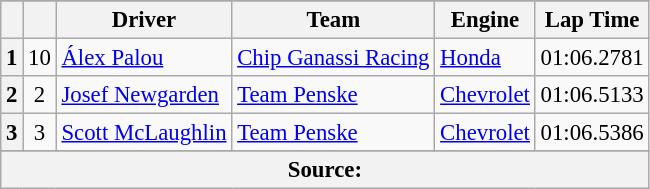<table class="wikitable" style="font-size:95%;">
<tr>
</tr>
<tr>
<th></th>
<th></th>
<th>Driver</th>
<th>Team</th>
<th>Engine</th>
<th>Lap Time</th>
</tr>
<tr>
<th>1</th>
<td align="center">10</td>
<td> <a href='#'>Álex Palou</a> <strong></strong></td>
<td><a href='#'>Chip Ganassi Racing</a></td>
<td><a href='#'>Honda</a></td>
<td>01:06.2781</td>
</tr>
<tr>
<th>2</th>
<td align="center">2</td>
<td> <a href='#'>Josef Newgarden</a> <strong></strong></td>
<td><a href='#'>Team Penske</a></td>
<td><a href='#'>Chevrolet</a></td>
<td>01:06.5133</td>
</tr>
<tr>
<th>3</th>
<td align="center">3</td>
<td> <a href='#'>Scott McLaughlin</a></td>
<td><a href='#'>Team Penske</a></td>
<td><a href='#'>Chevrolet</a></td>
<td>01:06.5386</td>
</tr>
<tr>
</tr>
<tr class="sortbottom">
<th colspan="6">Source:</th>
</tr>
</table>
